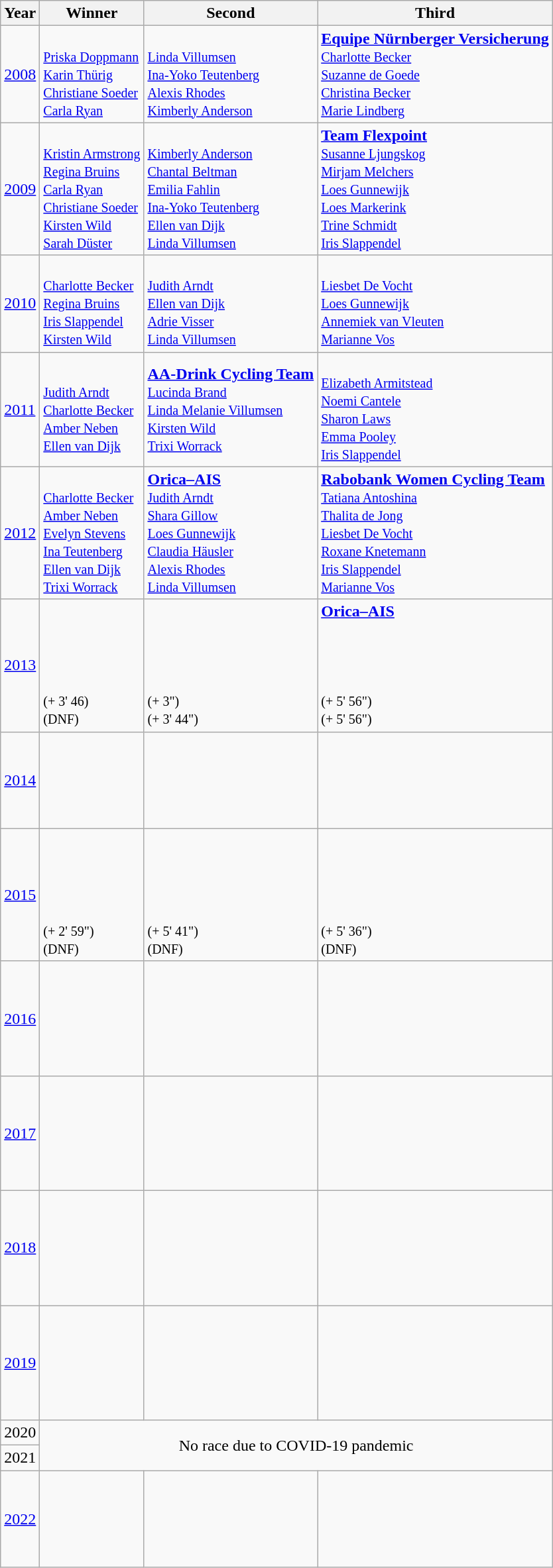<table class="wikitable">
<tr>
<th>Year</th>
<th>Winner</th>
<th>Second</th>
<th>Third</th>
</tr>
<tr>
<td><a href='#'>2008</a></td>
<td><strong></strong><br><small><a href='#'>Priska Doppmann</a><br> <a href='#'>Karin Thürig</a><br> <a href='#'>Christiane Soeder</a><br>  <a href='#'>Carla Ryan</a></small></td>
<td><strong></strong><br><small> <a href='#'>Linda Villumsen</a><br> <a href='#'>Ina-Yoko Teutenberg</a><br> <a href='#'>Alexis Rhodes</a><br> <a href='#'>Kimberly Anderson</a></small></td>
<td><strong><a href='#'>Equipe Nürnberger Versicherung</a></strong><br><small><a href='#'>Charlotte Becker</a><br> <a href='#'>Suzanne de Goede</a><br><a href='#'>Christina Becker</a><br> <a href='#'>Marie Lindberg</a></small></td>
</tr>
<tr>
<td><a href='#'>2009</a></td>
<td><strong></strong><br><small><a href='#'>Kristin Armstrong</a><br>  <a href='#'>Regina Bruins</a><br> <a href='#'>Carla Ryan</a><br> <a href='#'>Christiane Soeder</a><br>  <a href='#'>Kirsten Wild</a><br><a href='#'>Sarah Düster</a></small></td>
<td><strong></strong><br><small><a href='#'>Kimberly Anderson</a><br> <a href='#'>Chantal Beltman</a><br> <a href='#'>Emilia Fahlin</a><br>  <a href='#'>Ina-Yoko Teutenberg</a><br> <a href='#'>Ellen van Dijk</a><br>  <a href='#'>Linda Villumsen</a> </small></td>
<td><strong><a href='#'>Team Flexpoint</a></strong><br><small><a href='#'>Susanne Ljungskog</a><br> <a href='#'>Mirjam Melchers</a><br>  <a href='#'>Loes Gunnewijk</a><br><a href='#'>Loes Markerink</a><br>  <a href='#'>Trine Schmidt</a><br><a href='#'>Iris Slappendel</a></small></td>
</tr>
<tr>
<td><a href='#'>2010</a></td>
<td><strong></strong><br><small><a href='#'>Charlotte Becker</a><br>  <a href='#'>Regina Bruins</a><br>  <a href='#'>Iris Slappendel</a><br>  <a href='#'>Kirsten Wild</a></small></td>
<td><strong></strong><br><small> <a href='#'>Judith Arndt</a><br>  <a href='#'>Ellen van Dijk</a><br> <a href='#'>Adrie Visser</a><br>  <a href='#'>Linda Villumsen</a> </small></td>
<td><strong></strong><br><small><a href='#'>Liesbet De Vocht</a><br>  <a href='#'>Loes Gunnewijk</a><br>  <a href='#'>Annemiek van Vleuten</a><br>  <a href='#'>Marianne Vos</a> </small></td>
</tr>
<tr>
<td><a href='#'>2011</a></td>
<td><strong></strong><br><small> <a href='#'>Judith Arndt</a><br> <a href='#'>Charlotte Becker</a><br>  <a href='#'>Amber Neben</a><br>  <a href='#'>Ellen van Dijk</a> </small></td>
<td><strong><a href='#'>AA-Drink Cycling Team</a></strong><br><small><a href='#'>Lucinda Brand</a><br>  <a href='#'>Linda Melanie Villumsen</a><br>  <a href='#'>Kirsten Wild</a><br>  <a href='#'>Trixi Worrack</a> </small></td>
<td><strong></strong><br><small><a href='#'>Elizabeth Armitstead</a><br>  <a href='#'>Noemi Cantele</a><br>  <a href='#'>Sharon Laws</a><br>  <a href='#'>Emma Pooley</a><br>  <a href='#'>Iris Slappendel</a></small></td>
</tr>
<tr>
<td><a href='#'>2012</a></td>
<td><strong></strong><small><br><a href='#'>Charlotte Becker</a><br><a href='#'>Amber Neben</a><br><a href='#'>Evelyn Stevens</a><br><a href='#'>Ina Teutenberg</a><br><a href='#'>Ellen van Dijk</a><br><a href='#'>Trixi Worrack</a></small></td>
<td><strong><a href='#'>Orica–AIS</a></strong><small><br><a href='#'>Judith Arndt</a><br><a href='#'>Shara Gillow</a><br><a href='#'>Loes Gunnewijk</a><br><a href='#'>Claudia Häusler</a><br><a href='#'>Alexis Rhodes</a><br><a href='#'>Linda Villumsen</a></small></td>
<td><strong><a href='#'>Rabobank Women Cycling Team</a></strong><small><br><a href='#'>Tatiana Antoshina</a><br><a href='#'>Thalita de Jong</a><br><a href='#'>Liesbet De Vocht</a><br><a href='#'>Roxane Knetemann</a><br><a href='#'>Iris Slappendel</a><br><a href='#'>Marianne Vos</a></small></td>
</tr>
<tr>
<td><a href='#'>2013</a></td>
<td><strong></strong><small><br><br><br><br><br> (+ 3' 46)<br> (DNF)</small></td>
<td><strong></strong><small><br><br><br><br><br> (+ 3")<br> (+ 3' 44")</small></td>
<td><strong><a href='#'>Orica–AIS</a></strong><small><br><br><br><br><br> (+ 5' 56")<br> (+ 5' 56")</small></td>
</tr>
<tr>
<td><a href='#'>2014</a></td>
<td><strong></strong><small><br><br><br><br><br></small></td>
<td><strong></strong><small><br><br><br><br></small></td>
<td><strong></strong><small><br><br><br><br></small></td>
</tr>
<tr>
<td><a href='#'>2015</a></td>
<td><strong></strong><small><br><br><br><br><br> (+ 2' 59")<br> (DNF)</small></td>
<td><strong></strong><small><br><br><br><br><br> (+ 5' 41")<br> (DNF)</small></td>
<td><strong></strong><small><br><br><br><br><br> (+ 5' 36")<br> (DNF)</small></td>
</tr>
<tr>
<td><a href='#'>2016</a></td>
<td><strong></strong><br><small><br><br>  <br> <br>  <br> </small></td>
<td><strong></strong><br><small> <br><br><br><br><br></small></td>
<td><strong></strong><br><small><br> <br> <br><br><br></small></td>
</tr>
<tr>
<td><a href='#'>2017</a></td>
<td><br><small><br><br><br><br><br></small></td>
<td><br><small><br><br><br><br><br></small></td>
<td><br><small><br><br><br><br><br></small></td>
</tr>
<tr>
<td><a href='#'>2018</a></td>
<td><br><small><br><br><br><br><br></small></td>
<td><br><small><br><br><br><br><br></small></td>
<td><br><small><br><br><br><br><br></small></td>
</tr>
<tr>
<td><a href='#'>2019</a></td>
<td><br><small><br><br><br><br><br></small></td>
<td><br><small><br><br><br><br></small></td>
<td><br><small><br><br><br><br><br></small></td>
</tr>
<tr>
<td>2020</td>
<td rowspan=2 colspan=3 style="text-align:center;">No race due to COVID-19 pandemic</td>
</tr>
<tr>
<td>2021</td>
</tr>
<tr>
<td><a href='#'>2022</a></td>
<td><br><small><br><br><br></small></td>
<td><br><small><br><br><br><br></small></td>
<td><br><small><br><br><br><br></small></td>
</tr>
</table>
